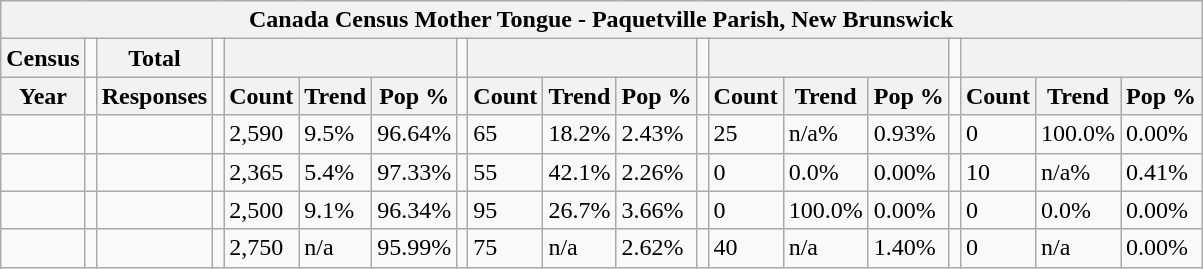<table class="wikitable">
<tr>
<th colspan="19">Canada Census Mother Tongue - Paquetville Parish, New Brunswick</th>
</tr>
<tr>
<th>Census</th>
<td></td>
<th>Total</th>
<td colspan="1"></td>
<th colspan="3"></th>
<td colspan="1"></td>
<th colspan="3"></th>
<td colspan="1"></td>
<th colspan="3"></th>
<td colspan="1"></td>
<th colspan="3"></th>
</tr>
<tr>
<th>Year</th>
<td></td>
<th>Responses</th>
<td></td>
<th>Count</th>
<th>Trend</th>
<th>Pop %</th>
<td></td>
<th>Count</th>
<th>Trend</th>
<th>Pop %</th>
<td></td>
<th>Count</th>
<th>Trend</th>
<th>Pop %</th>
<td></td>
<th>Count</th>
<th>Trend</th>
<th>Pop %</th>
</tr>
<tr>
<td></td>
<td></td>
<td></td>
<td></td>
<td>2,590</td>
<td> 9.5%</td>
<td>96.64%</td>
<td></td>
<td>65</td>
<td> 18.2%</td>
<td>2.43%</td>
<td></td>
<td>25</td>
<td> n/a%</td>
<td>0.93%</td>
<td></td>
<td>0</td>
<td> 100.0%</td>
<td>0.00%</td>
</tr>
<tr>
<td></td>
<td></td>
<td></td>
<td></td>
<td>2,365</td>
<td> 5.4%</td>
<td>97.33%</td>
<td></td>
<td>55</td>
<td> 42.1%</td>
<td>2.26%</td>
<td></td>
<td>0</td>
<td> 0.0%</td>
<td>0.00%</td>
<td></td>
<td>10</td>
<td> n/a%</td>
<td>0.41%</td>
</tr>
<tr>
<td></td>
<td></td>
<td></td>
<td></td>
<td>2,500</td>
<td> 9.1%</td>
<td>96.34%</td>
<td></td>
<td>95</td>
<td> 26.7%</td>
<td>3.66%</td>
<td></td>
<td>0</td>
<td> 100.0%</td>
<td>0.00%</td>
<td></td>
<td>0</td>
<td> 0.0%</td>
<td>0.00%</td>
</tr>
<tr>
<td></td>
<td></td>
<td></td>
<td></td>
<td>2,750</td>
<td>n/a</td>
<td>95.99%</td>
<td></td>
<td>75</td>
<td>n/a</td>
<td>2.62%</td>
<td></td>
<td>40</td>
<td>n/a</td>
<td>1.40%</td>
<td></td>
<td>0</td>
<td>n/a</td>
<td>0.00%</td>
</tr>
</table>
